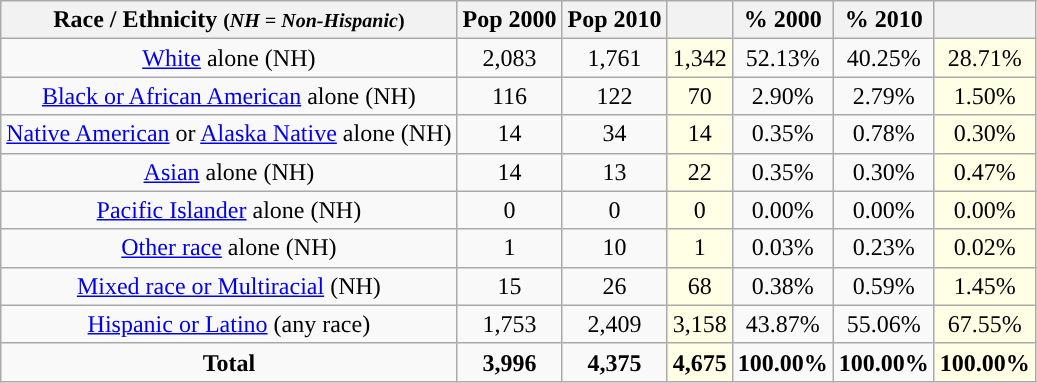<table class="wikitable" style="text-align:center;">
<tr>
<th>Race / Ethnicity <small>(<em>NH = Non-Hispanic</em>)</small></th>
<th>Pop 2000</th>
<th>Pop 2010</th>
<th></th>
<th>% 2000</th>
<th>% 2010</th>
<th></th>
</tr>
<tr>
<td><a href='#'>White</a> alone (NH)</td>
<td>2,083</td>
<td>1,761</td>
<td style='background: #ffffe6;'>1,342</td>
<td>52.13%</td>
<td>40.25%</td>
<td style='background: #ffffe6;'>28.71%</td>
</tr>
<tr>
<td><a href='#'>Black or African American</a> alone (NH)</td>
<td>116</td>
<td>122</td>
<td style='background: #ffffe6;'>70</td>
<td>2.90%</td>
<td>2.79%</td>
<td style='background: #ffffe6;'>1.50%</td>
</tr>
<tr>
<td><a href='#'>Native American</a> or <a href='#'>Alaska Native</a> alone (NH)</td>
<td>14</td>
<td>34</td>
<td style='background: #ffffe6;'>14</td>
<td>0.35%</td>
<td>0.78%</td>
<td style='background: #ffffe6;'>0.30%</td>
</tr>
<tr>
<td><a href='#'>Asian</a> alone (NH)</td>
<td>14</td>
<td>13</td>
<td style='background: #ffffe6;'>22</td>
<td>0.35%</td>
<td>0.30%</td>
<td style='background: #ffffe6;'>0.47%</td>
</tr>
<tr>
<td><a href='#'>Pacific Islander</a> alone (NH)</td>
<td>0</td>
<td>0</td>
<td style='background: #ffffe6;'>0</td>
<td>0.00%</td>
<td>0.00%</td>
<td style='background: #ffffe6;'>0.00%</td>
</tr>
<tr>
<td><a href='#'>Other race</a> alone (NH)</td>
<td>1</td>
<td>10</td>
<td style='background: #ffffe6;'>1</td>
<td>0.03%</td>
<td>0.23%</td>
<td style='background: #ffffe6;'>0.02%</td>
</tr>
<tr>
<td><a href='#'>Mixed race or Multiracial</a> (NH)</td>
<td>15</td>
<td>26</td>
<td style='background: #ffffe6;'>68</td>
<td>0.38%</td>
<td>0.59%</td>
<td style='background: #ffffe6;'>1.45%</td>
</tr>
<tr>
<td><a href='#'>Hispanic or Latino</a> (any race)</td>
<td>1,753</td>
<td>2,409</td>
<td style='background: #ffffe6;'>3,158</td>
<td>43.87%</td>
<td>55.06%</td>
<td style='background: #ffffe6;'>67.55%</td>
</tr>
<tr>
<td><strong>Total</strong></td>
<td><strong>3,996</strong></td>
<td><strong>4,375</strong></td>
<td style='background: #ffffe6;'><strong>4,675</strong></td>
<td><strong>100.00%</strong></td>
<td><strong>100.00%</strong></td>
<td style='background: #ffffe6;'><strong>100.00%</strong></td>
</tr>
</table>
